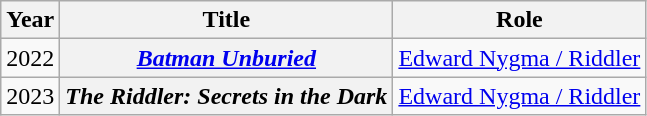<table class="wikitable plainrowheaders sortable" style="margin-right: 0;">
<tr>
<th scope="col">Year</th>
<th scope="col">Title</th>
<th scope="col">Role</th>
</tr>
<tr>
<td>2022</td>
<th scope="row"><em><a href='#'>Batman Unburied</a></em></th>
<td><a href='#'>Edward Nygma / Riddler</a></td>
</tr>
<tr>
<td>2023</td>
<th scope="row"><em>The Riddler: Secrets in the Dark</em></th>
<td><a href='#'>Edward Nygma / Riddler</a></td>
</tr>
</table>
